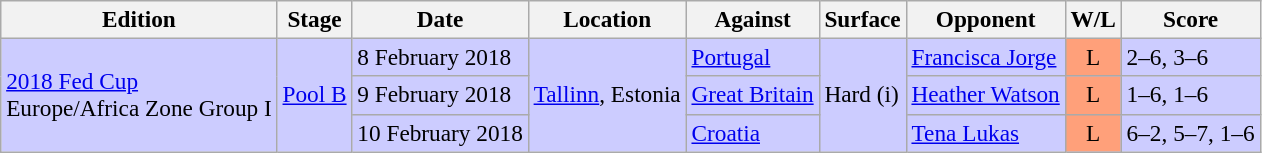<table class=wikitable style=font-size:97%>
<tr>
<th>Edition</th>
<th>Stage</th>
<th>Date</th>
<th>Location</th>
<th>Against</th>
<th>Surface</th>
<th>Opponent</th>
<th>W/L</th>
<th>Score</th>
</tr>
<tr style="background:#CCCCFF;">
<td rowspan=3><a href='#'>2018 Fed Cup</a> <br> Europe/Africa Zone Group I</td>
<td rowspan=3><a href='#'>Pool B</a></td>
<td>8 February 2018</td>
<td rowspan=3><a href='#'>Tallinn</a>, Estonia</td>
<td> <a href='#'>Portugal</a></td>
<td rowspan=3>Hard (i)</td>
<td><a href='#'>Francisca Jorge</a></td>
<td style="text-align:center; background:#ffa07a;">L</td>
<td>2–6, 3–6</td>
</tr>
<tr style="background:#CCCCFF;">
<td>9 February 2018</td>
<td> <a href='#'>Great Britain</a></td>
<td><a href='#'>Heather Watson</a></td>
<td style="text-align:center; background:#ffa07a;">L</td>
<td>1–6, 1–6</td>
</tr>
<tr style="background:#CCCCFF;">
<td>10 February 2018</td>
<td> <a href='#'>Croatia</a></td>
<td><a href='#'>Tena Lukas</a></td>
<td style="text-align:center; background:#ffa07a;">L</td>
<td>6–2, 5–7, 1–6</td>
</tr>
</table>
